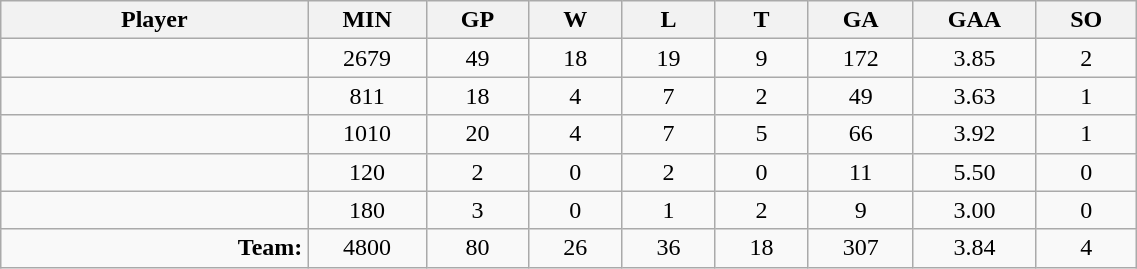<table class="wikitable sortable" width="60%">
<tr>
<th bgcolor="#DDDDFF" width="10%">Player</th>
<th width="3%" bgcolor="#DDDDFF" title="Minutes played">MIN</th>
<th width="3%" bgcolor="#DDDDFF" title="Games played in">GP</th>
<th width="3%" bgcolor="#DDDDFF" title="Games played in">W</th>
<th width="3%" bgcolor="#DDDDFF"title="Games played in">L</th>
<th width="3%" bgcolor="#DDDDFF" title="Ties">T</th>
<th width="3%" bgcolor="#DDDDFF" title="Goals against">GA</th>
<th width="3%" bgcolor="#DDDDFF" title="Goals against average">GAA</th>
<th width="3%" bgcolor="#DDDDFF"title="Shut-outs">SO</th>
</tr>
<tr align="center">
<td align="right"></td>
<td>2679</td>
<td>49</td>
<td>18</td>
<td>19</td>
<td>9</td>
<td>172</td>
<td>3.85</td>
<td>2</td>
</tr>
<tr align="center">
<td align="right"></td>
<td>811</td>
<td>18</td>
<td>4</td>
<td>7</td>
<td>2</td>
<td>49</td>
<td>3.63</td>
<td>1</td>
</tr>
<tr align="center">
<td align="right"></td>
<td>1010</td>
<td>20</td>
<td>4</td>
<td>7</td>
<td>5</td>
<td>66</td>
<td>3.92</td>
<td>1</td>
</tr>
<tr align="center">
<td align="right"></td>
<td>120</td>
<td>2</td>
<td>0</td>
<td>2</td>
<td>0</td>
<td>11</td>
<td>5.50</td>
<td>0</td>
</tr>
<tr align="center">
<td align="right"></td>
<td>180</td>
<td>3</td>
<td>0</td>
<td>1</td>
<td>2</td>
<td>9</td>
<td>3.00</td>
<td>0</td>
</tr>
<tr align="center">
<td align="right"><strong>Team:</strong></td>
<td>4800</td>
<td>80</td>
<td>26</td>
<td>36</td>
<td>18</td>
<td>307</td>
<td>3.84</td>
<td>4</td>
</tr>
</table>
